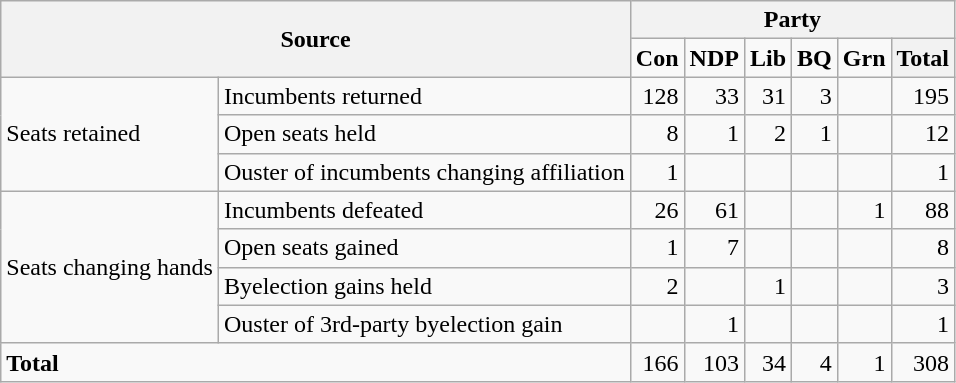<table class="wikitable" style="text-align:right;">
<tr>
<th colspan="2" rowspan="2">Source</th>
<th colspan="6">Party</th>
</tr>
<tr>
<td><strong>Con</strong></td>
<td><strong>NDP</strong></td>
<td><strong>Lib</strong></td>
<td><strong>BQ</strong></td>
<td><strong>Grn</strong></td>
<th>Total</th>
</tr>
<tr>
<td rowspan="3" style="text-align:left;">Seats retained</td>
<td style="text-align:left;">Incumbents returned</td>
<td>128</td>
<td>33</td>
<td>31</td>
<td>3</td>
<td></td>
<td>195</td>
</tr>
<tr>
<td style="text-align:left;">Open seats held</td>
<td>8</td>
<td>1</td>
<td>2</td>
<td>1</td>
<td></td>
<td>12</td>
</tr>
<tr>
<td style="text-align:left;">Ouster of incumbents changing affiliation</td>
<td>1</td>
<td></td>
<td></td>
<td></td>
<td></td>
<td>1</td>
</tr>
<tr>
<td rowspan="4" style="text-align:left;">Seats changing hands</td>
<td style="text-align:left;">Incumbents defeated</td>
<td>26</td>
<td>61</td>
<td></td>
<td></td>
<td>1</td>
<td>88</td>
</tr>
<tr>
<td style="text-align:left;">Open seats gained</td>
<td>1</td>
<td>7</td>
<td></td>
<td></td>
<td></td>
<td>8</td>
</tr>
<tr>
<td style="text-align:left;">Byelection gains held</td>
<td>2</td>
<td></td>
<td>1</td>
<td></td>
<td></td>
<td>3</td>
</tr>
<tr>
<td style="text-align:left;">Ouster of 3rd-party byelection gain</td>
<td></td>
<td>1</td>
<td></td>
<td></td>
<td></td>
<td>1</td>
</tr>
<tr>
<td colspan="2" style="text-align:left;"><strong>Total</strong></td>
<td>166</td>
<td>103</td>
<td>34</td>
<td>4</td>
<td>1</td>
<td>308</td>
</tr>
</table>
